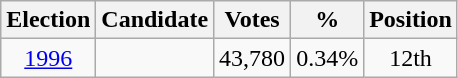<table class=wikitable style=text-align:Center>
<tr>
<th>Election</th>
<th>Candidate</th>
<th>Votes</th>
<th>%</th>
<th>Position</th>
</tr>
<tr>
<td><a href='#'>1996</a></td>
<td></td>
<td>43,780</td>
<td>0.34%</td>
<td>12th</td>
</tr>
</table>
